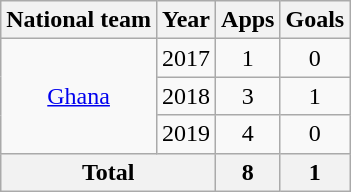<table class="wikitable" style="text-align:center">
<tr>
<th>National team</th>
<th>Year</th>
<th>Apps</th>
<th>Goals</th>
</tr>
<tr>
<td rowspan="3"><a href='#'>Ghana</a></td>
<td>2017</td>
<td>1</td>
<td>0</td>
</tr>
<tr>
<td>2018</td>
<td>3</td>
<td>1</td>
</tr>
<tr>
<td>2019</td>
<td>4</td>
<td>0</td>
</tr>
<tr>
<th colspan="2">Total</th>
<th>8</th>
<th>1</th>
</tr>
</table>
